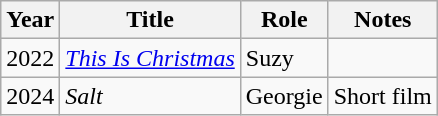<table class="wikitable sortable">
<tr>
<th>Year</th>
<th>Title</th>
<th>Role</th>
<th class="unsortable">Notes</th>
</tr>
<tr>
<td>2022</td>
<td><em><a href='#'>This Is Christmas</a></em></td>
<td>Suzy</td>
<td></td>
</tr>
<tr>
<td>2024</td>
<td><em>Salt</em></td>
<td>Georgie</td>
<td>Short film</td>
</tr>
</table>
